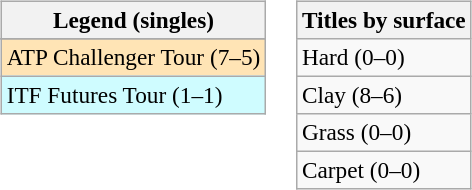<table>
<tr valign=top>
<td><br><table class=wikitable style=font-size:97%>
<tr>
<th>Legend (singles)</th>
</tr>
<tr bgcolor=e5d1cb>
</tr>
<tr bgcolor=moccasin>
<td>ATP Challenger Tour (7–5)</td>
</tr>
<tr bgcolor=cffcff>
<td>ITF Futures Tour (1–1)</td>
</tr>
</table>
</td>
<td><br><table class=wikitable style=font-size:97%>
<tr>
<th>Titles by surface</th>
</tr>
<tr>
<td>Hard (0–0)</td>
</tr>
<tr>
<td>Clay (8–6)</td>
</tr>
<tr>
<td>Grass (0–0)</td>
</tr>
<tr>
<td>Carpet (0–0)</td>
</tr>
</table>
</td>
</tr>
</table>
